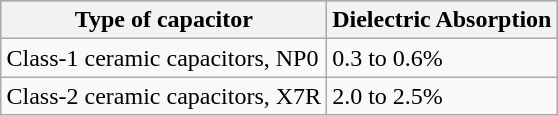<table class="wikitable centered" style="margin:1em auto;">
<tr style="background:#abcdef;">
<th>Type of capacitor</th>
<th>Dielectric Absorption</th>
</tr>
<tr>
<td>Class-1 ceramic capacitors, NP0</td>
<td>0.3 to 0.6%</td>
</tr>
<tr>
<td>Class-2 ceramic capacitors, X7R</td>
<td>2.0 to 2.5%</td>
</tr>
</table>
